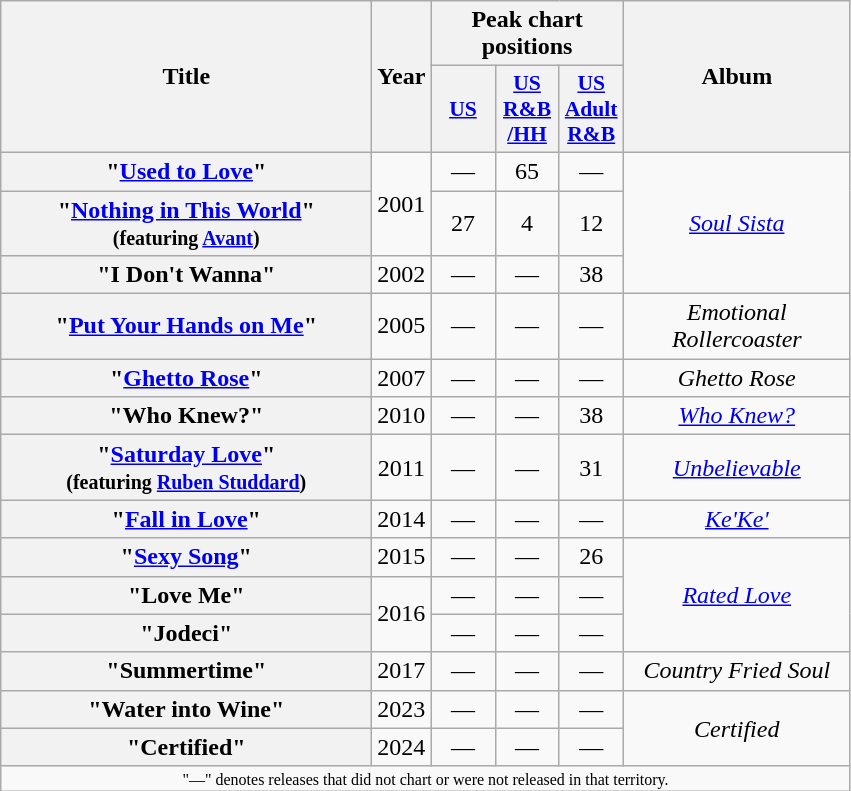<table class="wikitable plainrowheaders" style="text-align:center;">
<tr>
<th scope="col" rowspan="2" style="width:15em;">Title</th>
<th scope="col" rowspan="2">Year</th>
<th scope="col" colspan="3">Peak chart positions</th>
<th scope="col" rowspan="2" style="width:9em;">Album</th>
</tr>
<tr>
<th scope="col" style="width:2.5em;font-size:90%;"><a href='#'>US</a><br></th>
<th scope="col" style="width:2.5em;font-size:90%;"><a href='#'>US R&B<br>/HH</a><br></th>
<th scope="col" style="width:2.5em;font-size:90%;"><a href='#'>US Adult R&B</a><br></th>
</tr>
<tr>
<th scope="row">"<a href='#'>Used to Love</a>"</th>
<td rowspan="2">2001</td>
<td>—</td>
<td>65</td>
<td>—</td>
<td rowspan="3"><em><a href='#'>Soul Sista</a></em></td>
</tr>
<tr>
<th scope="row">"<a href='#'>Nothing in This World</a>" <br> <small>(featuring <a href='#'>Avant</a>)</small></th>
<td>27</td>
<td>4</td>
<td>12</td>
</tr>
<tr>
<th scope="row">"I Don't Wanna"</th>
<td>2002</td>
<td>—</td>
<td>—</td>
<td>38</td>
</tr>
<tr>
<th scope="row">"<a href='#'>Put Your Hands on Me</a>"</th>
<td>2005</td>
<td>—</td>
<td>—</td>
<td>—</td>
<td align="center"><em>Emotional Rollercoaster</em></td>
</tr>
<tr>
<th scope="row">"<a href='#'>Ghetto Rose</a>"</th>
<td>2007</td>
<td>—</td>
<td>—</td>
<td>—</td>
<td align="center"><em>Ghetto Rose</em></td>
</tr>
<tr>
<th scope="row">"Who Knew?"</th>
<td>2010</td>
<td>—</td>
<td>—</td>
<td>38</td>
<td><em><a href='#'>Who Knew?</a></em></td>
</tr>
<tr>
<th scope="row">"<a href='#'>Saturday Love</a>"  <br> <small>(featuring <a href='#'>Ruben Studdard</a>)</small></th>
<td>2011</td>
<td>—</td>
<td>—</td>
<td>31</td>
<td><em><a href='#'>Unbelievable</a></em></td>
</tr>
<tr>
<th scope="row">"<a href='#'>Fall in Love</a>"</th>
<td>2014</td>
<td>—</td>
<td>—</td>
<td>—</td>
<td><em><a href='#'>Ke'Ke'</a></em></td>
</tr>
<tr>
<th scope="row">"<a href='#'>Sexy Song</a>"</th>
<td>2015</td>
<td>—</td>
<td>—</td>
<td>26</td>
<td rowspan="3"><em><a href='#'>Rated Love</a></em></td>
</tr>
<tr>
<th scope="row">"Love Me"</th>
<td rowspan="2">2016</td>
<td>—</td>
<td>—</td>
<td>—</td>
</tr>
<tr>
<th scope="row">"Jodeci"</th>
<td>—</td>
<td>—</td>
<td>—</td>
</tr>
<tr>
<th scope="row">"Summertime"</th>
<td>2017</td>
<td>—</td>
<td>—</td>
<td>—</td>
<td><em>Country Fried Soul</em></td>
</tr>
<tr>
<th scope="row">"Water into Wine"</th>
<td>2023</td>
<td>—</td>
<td>—</td>
<td>—</td>
<td rowspan="2"><em>Certified</em></td>
</tr>
<tr>
<th scope="row">"Certified"</th>
<td>2024</td>
<td>—</td>
<td>—</td>
<td>—</td>
</tr>
<tr>
<td colspan="7" style="text-align:center; font-size:8pt;">"—" denotes releases that did not chart or were not released in that territory.</td>
</tr>
</table>
